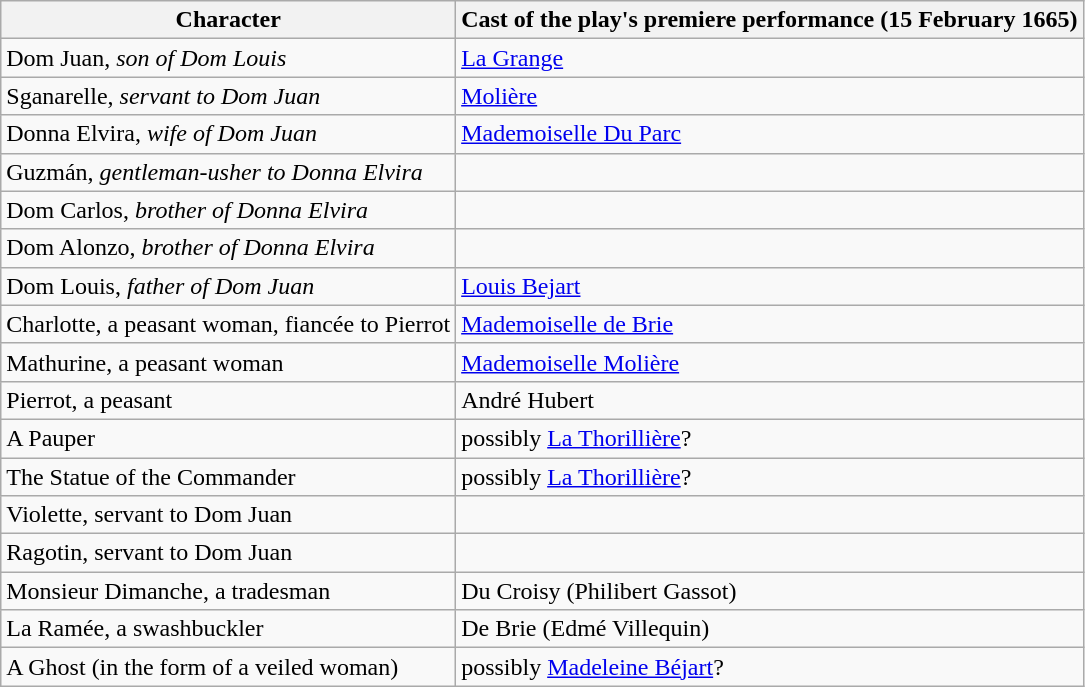<table class="wikitable">
<tr>
<th>Character</th>
<th>Cast of the play's premiere performance (15 February 1665)</th>
</tr>
<tr>
<td>Dom Juan, <em>son of Dom Louis</em></td>
<td><a href='#'>La Grange</a></td>
</tr>
<tr>
<td>Sganarelle, <em>servant to Dom Juan</em></td>
<td><a href='#'>Molière</a></td>
</tr>
<tr>
<td>Donna Elvira, <em>wife of Dom Juan</em></td>
<td><a href='#'>Mademoiselle Du Parc</a></td>
</tr>
<tr>
<td>Guzmán, <em>gentleman-usher to Donna Elvira</em></td>
<td></td>
</tr>
<tr>
<td>Dom Carlos, <em>brother of Donna Elvira</em></td>
<td></td>
</tr>
<tr>
<td>Dom Alonzo, <em>brother of Donna Elvira</em></td>
<td></td>
</tr>
<tr>
<td>Dom Louis, <em>father of Dom Juan</td>
<td><a href='#'>Louis Bejart</a></td>
</tr>
<tr>
<td>Charlotte, </em>a peasant woman, fiancée to Pierrot<em></td>
<td><a href='#'>Mademoiselle de Brie</a></td>
</tr>
<tr>
<td>Mathurine, </em>a peasant woman<em></td>
<td><a href='#'>Mademoiselle Molière</a></td>
</tr>
<tr>
<td>Pierrot, </em>a peasant<em></td>
<td>André Hubert</td>
</tr>
<tr>
<td>A Pauper</td>
<td>possibly <a href='#'>La Thorillière</a>?</td>
</tr>
<tr>
<td>The Statue of the Commander</td>
<td>possibly <a href='#'>La Thorillière</a>?</td>
</tr>
<tr>
<td>Violette, </em>servant to Dom Juan<em></td>
<td></td>
</tr>
<tr>
<td>Ragotin, </em>servant to Dom Juan<em></td>
<td></td>
</tr>
<tr>
<td>Monsieur Dimanche, </em>a tradesman<em></td>
<td>Du Croisy (Philibert Gassot)</td>
</tr>
<tr>
<td>La Ramée, </em>a swashbuckler<em></td>
<td>De Brie (Edmé Villequin)</td>
</tr>
<tr>
<td>A Ghost (in the form of a veiled woman)</td>
<td>possibly <a href='#'>Madeleine Béjart</a>?</td>
</tr>
</table>
